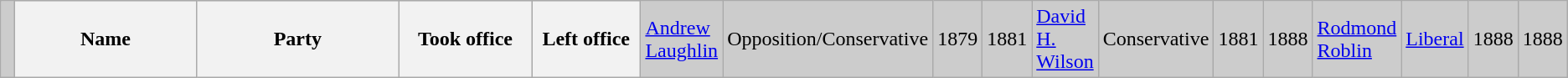<table class="wikitable">
<tr bgcolor="CCCCCC">
<td> </td>
<th width="30%"><strong>Name </strong></th>
<th width="35%"><strong>Party</strong></th>
<th width="20%"><strong>Took office</strong></th>
<th width="20%"><strong>Left office</strong><br></th>
<td><a href='#'>Andrew Laughlin</a><br></td>
<td>Opposition/Conservative</td>
<td>1879</td>
<td>1881<br></td>
<td><a href='#'>David H. Wilson</a><br></td>
<td>Conservative</td>
<td>1881</td>
<td>1888<br></td>
<td><a href='#'>Rodmond Roblin</a><br></td>
<td><a href='#'>Liberal</a></td>
<td>1888</td>
<td>1888</td>
</tr>
</table>
